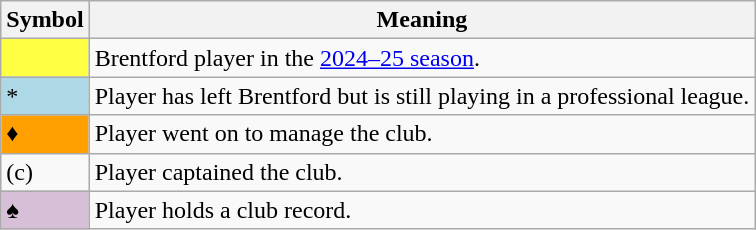<table Class="wikitable">
<tr>
<th>Symbol</th>
<th>Meaning</th>
</tr>
<tr>
<td style="background:#ff4;"></td>
<td>Brentford player in the <a href='#'>2024–25 season</a>.</td>
</tr>
<tr>
<td style="background:lightblue;">*</td>
<td>Player has left Brentford but is still playing in a professional league.</td>
</tr>
<tr>
<td style="background:#ffa000;">♦</td>
<td>Player went on to manage the club.</td>
</tr>
<tr>
<td>(c)</td>
<td>Player captained the club.</td>
</tr>
<tr>
<td style="background:thistle;">♠</td>
<td>Player holds a club record.</td>
</tr>
</table>
